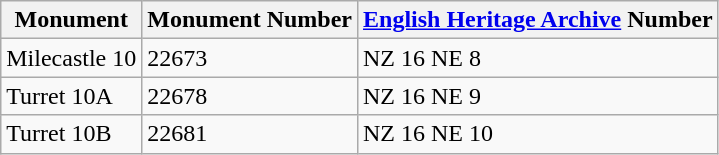<table class="wikitable">
<tr>
<th>Monument</th>
<th>Monument Number</th>
<th><a href='#'>English Heritage Archive</a> Number</th>
</tr>
<tr>
<td>Milecastle 10</td>
<td>22673</td>
<td>NZ 16 NE 8</td>
</tr>
<tr>
<td>Turret 10A</td>
<td>22678</td>
<td>NZ 16 NE 9</td>
</tr>
<tr>
<td>Turret 10B</td>
<td>22681</td>
<td>NZ 16 NE 10</td>
</tr>
</table>
